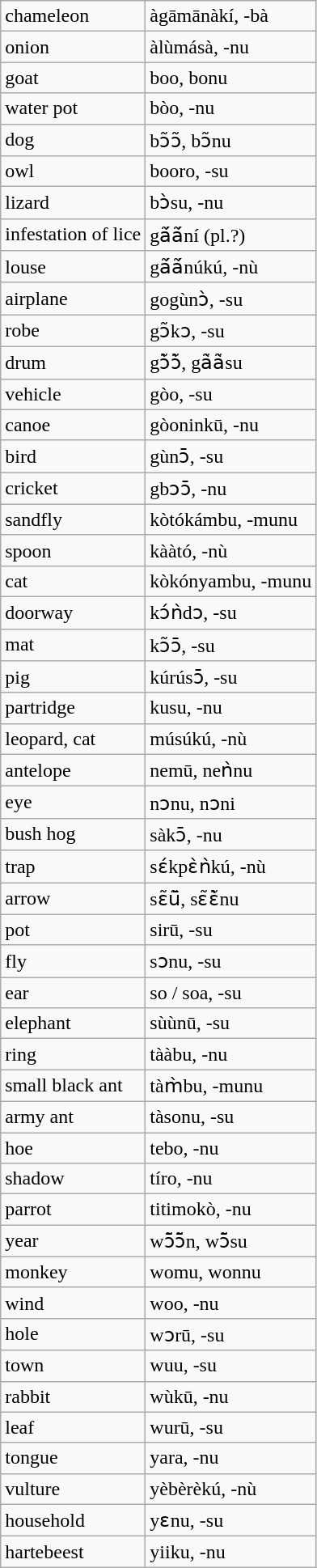<table class="wikitable">
<tr>
<td>chameleon</td>
<td>àgāmānàkí, -bà</td>
</tr>
<tr>
<td>onion</td>
<td>àlùmásà, -nu</td>
</tr>
<tr>
<td>goat</td>
<td>boo, bonu</td>
</tr>
<tr>
<td>water pot</td>
<td>bòo, -nu</td>
</tr>
<tr>
<td>dog</td>
<td>bɔ̃ɔ̃, bɔ̃nu</td>
</tr>
<tr>
<td>owl</td>
<td>booro, -su</td>
</tr>
<tr>
<td>lizard</td>
<td>bɔ̀su, -nu</td>
</tr>
<tr>
<td>infestation of lice</td>
<td>gã́ã́ní (pl.?)</td>
</tr>
<tr>
<td>louse</td>
<td>gã́ã́núkú, -nù</td>
</tr>
<tr>
<td>airplane</td>
<td>gogùnɔ̀, -su</td>
</tr>
<tr>
<td>robe</td>
<td>gɔ̃kɔ, -su</td>
</tr>
<tr>
<td>drum</td>
<td>gɔ̃̀ɔ̃̀, gã̀ã̀su</td>
</tr>
<tr>
<td>vehicle</td>
<td>gòo, -su</td>
</tr>
<tr>
<td>canoe</td>
<td>gòoninkū, -nu</td>
</tr>
<tr>
<td>bird</td>
<td>gùnɔ̄, -su</td>
</tr>
<tr>
<td>cricket</td>
<td>gbɔɔ̄, -nu</td>
</tr>
<tr>
<td>sandfly</td>
<td>kòtókámbu, -munu</td>
</tr>
<tr>
<td>spoon</td>
<td>kààtó, -nù</td>
</tr>
<tr>
<td>cat</td>
<td>kòkónyambu, -munu</td>
</tr>
<tr>
<td>doorway</td>
<td>kɔ́ǹdɔ, -su</td>
</tr>
<tr>
<td>mat</td>
<td>kɔ̃ɔ̄, -su</td>
</tr>
<tr>
<td>pig</td>
<td>kúrúsɔ̄, -su</td>
</tr>
<tr>
<td>partridge</td>
<td>kusu, -nu</td>
</tr>
<tr>
<td>leopard, cat</td>
<td>músúkú, -nù</td>
</tr>
<tr>
<td>antelope</td>
<td>nemū, neǹnu</td>
</tr>
<tr>
<td>eye</td>
<td>nɔnu, nɔni</td>
</tr>
<tr>
<td>bush hog</td>
<td>sàkɔ̄, -nu</td>
</tr>
<tr>
<td>trap</td>
<td>sɛ́kpɛ̀ǹkú, -nù</td>
</tr>
<tr>
<td>arrow</td>
<td>sɛ̃ũ̄, sɛ̃ɛ̃̀nu</td>
</tr>
<tr>
<td>pot</td>
<td>sirū, -su</td>
</tr>
<tr>
<td>fly</td>
<td>sɔnu, -su</td>
</tr>
<tr>
<td>ear</td>
<td>so / soa, -su</td>
</tr>
<tr>
<td>elephant</td>
<td>sùùnū, -su</td>
</tr>
<tr>
<td>ring</td>
<td>tààbu, -nu</td>
</tr>
<tr>
<td>small black ant</td>
<td>tàm̀bu, -munu</td>
</tr>
<tr>
<td>army ant</td>
<td>tàsonu, -su</td>
</tr>
<tr>
<td>hoe</td>
<td>tebo, -nu</td>
</tr>
<tr>
<td>shadow</td>
<td>tíro, -nu</td>
</tr>
<tr>
<td>parrot</td>
<td>titimokò, -nu</td>
</tr>
<tr>
<td>year</td>
<td>wɔ̃̄ɔ̃̄n, wɔ̃̄su</td>
</tr>
<tr>
<td>monkey</td>
<td>womu, wonnu</td>
</tr>
<tr>
<td>wind</td>
<td>woo, -nu</td>
</tr>
<tr>
<td>hole</td>
<td>wɔrū, -su</td>
</tr>
<tr>
<td>town</td>
<td>wuu, -su</td>
</tr>
<tr>
<td>rabbit</td>
<td>wùkū, -nu</td>
</tr>
<tr>
<td>leaf</td>
<td>wurū, -su</td>
</tr>
<tr>
<td>tongue</td>
<td>yara, -nu</td>
</tr>
<tr>
<td>vulture</td>
<td>yèbèrèkú, -nù</td>
</tr>
<tr>
<td>household</td>
<td>yɛnu, -su</td>
</tr>
<tr>
<td>hartebeest</td>
<td>yiiku, -nu</td>
</tr>
</table>
